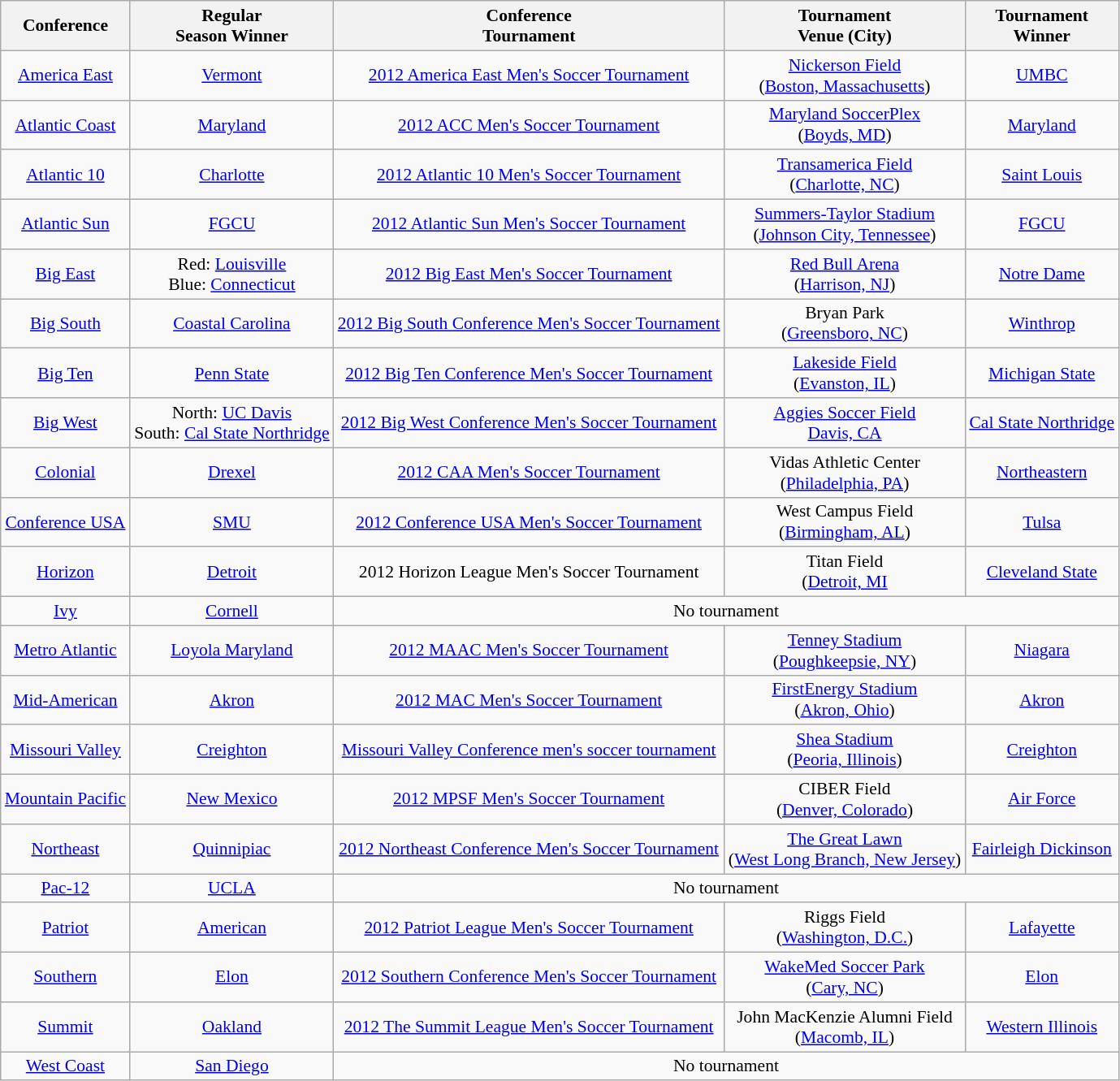<table class="wikitable" style="text-align:center; font-size: 90%;">
<tr>
<th>Conference</th>
<th>Regular <br> Season Winner</th>
<th>Conference <br> Tournament</th>
<th>Tournament <br> Venue (City)</th>
<th>Tournament <br> Winner</th>
</tr>
<tr>
<td><a href='#'>America East</a></td>
<td><a href='#'>Vermont</a></td>
<td><a href='#'>2012 America East Men's Soccer Tournament</a></td>
<td><a href='#'>Nickerson Field</a><br>(<a href='#'>Boston, Massachusetts</a>)</td>
<td><a href='#'>UMBC</a></td>
</tr>
<tr>
<td><a href='#'>Atlantic Coast</a></td>
<td><a href='#'>Maryland</a></td>
<td><a href='#'>2012 ACC Men's Soccer Tournament</a></td>
<td><a href='#'>Maryland SoccerPlex</a><br>(<a href='#'>Boyds, MD</a>)</td>
<td><a href='#'>Maryland</a></td>
</tr>
<tr>
<td><a href='#'>Atlantic 10</a></td>
<td><a href='#'>Charlotte</a></td>
<td><a href='#'>2012 Atlantic 10 Men's Soccer Tournament</a></td>
<td><a href='#'>Transamerica Field</a><br>(<a href='#'>Charlotte, NC</a>)</td>
<td><a href='#'>Saint Louis</a></td>
</tr>
<tr>
<td><a href='#'>Atlantic Sun</a></td>
<td><a href='#'>FGCU</a></td>
<td><a href='#'>2012 Atlantic Sun Men's Soccer Tournament</a></td>
<td><a href='#'>Summers-Taylor Stadium</a><br>(<a href='#'>Johnson City, Tennessee</a>)</td>
<td><a href='#'>FGCU</a></td>
</tr>
<tr>
<td><a href='#'>Big East</a></td>
<td>Red: <a href='#'>Louisville</a><br>Blue: <a href='#'>Connecticut</a></td>
<td><a href='#'>2012 Big East Men's Soccer Tournament</a></td>
<td><a href='#'>Red Bull Arena</a><br>(<a href='#'>Harrison, NJ</a>)</td>
<td><a href='#'>Notre Dame</a></td>
</tr>
<tr>
<td><a href='#'>Big South</a></td>
<td><a href='#'>Coastal Carolina</a></td>
<td><a href='#'>2012 Big South Conference Men's Soccer Tournament</a></td>
<td>Bryan Park<br>(<a href='#'>Greensboro, NC</a>)</td>
<td><a href='#'>Winthrop</a></td>
</tr>
<tr>
<td><a href='#'>Big Ten</a></td>
<td><a href='#'>Penn State</a></td>
<td><a href='#'>2012 Big Ten Conference Men's Soccer Tournament</a></td>
<td><a href='#'>Lakeside Field</a><br>(<a href='#'>Evanston, IL</a>)</td>
<td><a href='#'>Michigan State</a></td>
</tr>
<tr>
<td><a href='#'>Big West</a></td>
<td>North: <a href='#'>UC Davis</a><br>South: <a href='#'>Cal State Northridge</a></td>
<td><a href='#'>2012 Big West Conference Men's Soccer Tournament</a></td>
<td><a href='#'>Aggies Soccer Field</a><br><a href='#'>Davis, CA</a></td>
<td><a href='#'>Cal State Northridge</a></td>
</tr>
<tr>
<td><a href='#'>Colonial</a></td>
<td><a href='#'>Drexel</a></td>
<td><a href='#'>2012 CAA Men's Soccer Tournament</a></td>
<td>Vidas Athletic Center<br>(<a href='#'>Philadelphia, PA</a>)</td>
<td><a href='#'>Northeastern</a></td>
</tr>
<tr>
<td><a href='#'>Conference USA</a></td>
<td><a href='#'>SMU</a></td>
<td><a href='#'>2012 Conference USA Men's Soccer Tournament</a></td>
<td>West Campus Field<br>(<a href='#'>Birmingham, AL</a>)</td>
<td><a href='#'>Tulsa</a></td>
</tr>
<tr>
<td><a href='#'>Horizon</a></td>
<td><a href='#'>Detroit</a></td>
<td>2012 Horizon League Men's Soccer Tournament</td>
<td>Titan Field<br>(<a href='#'>Detroit, MI</a></td>
<td><a href='#'>Cleveland State</a></td>
</tr>
<tr>
<td><a href='#'>Ivy</a></td>
<td><a href='#'>Cornell</a></td>
<td colspan=3>No tournament</td>
</tr>
<tr>
<td><a href='#'>Metro Atlantic</a></td>
<td><a href='#'>Loyola Maryland</a></td>
<td><a href='#'>2012 MAAC Men's Soccer Tournament</a></td>
<td><a href='#'>Tenney Stadium</a><br>(<a href='#'>Poughkeepsie, NY</a>)</td>
<td><a href='#'>Niagara</a></td>
</tr>
<tr>
<td><a href='#'>Mid-American</a></td>
<td><a href='#'>Akron</a></td>
<td><a href='#'>2012 MAC Men's Soccer Tournament</a></td>
<td><a href='#'>FirstEnergy Stadium</a><br>(<a href='#'>Akron, Ohio</a>)</td>
<td><a href='#'>Akron</a></td>
</tr>
<tr>
<td><a href='#'>Missouri Valley</a></td>
<td><a href='#'>Creighton</a></td>
<td><a href='#'>Missouri Valley Conference men's soccer tournament</a></td>
<td><a href='#'>Shea Stadium</a><br>(<a href='#'>Peoria, Illinois</a>)</td>
<td><a href='#'>Creighton</a></td>
</tr>
<tr>
<td><a href='#'>Mountain Pacific</a></td>
<td><a href='#'>New Mexico</a></td>
<td><a href='#'>2012 MPSF Men's Soccer Tournament</a></td>
<td>CIBER Field<br>(<a href='#'>Denver, Colorado</a>)</td>
<td><a href='#'>Air Force</a></td>
</tr>
<tr>
<td><a href='#'>Northeast</a></td>
<td><a href='#'>Quinnipiac</a></td>
<td><a href='#'>2012 Northeast Conference Men's Soccer Tournament</a></td>
<td><a href='#'>The Great Lawn</a><br>(<a href='#'>West Long Branch, New Jersey</a>)</td>
<td><a href='#'>Fairleigh Dickinson</a></td>
</tr>
<tr>
<td><a href='#'>Pac-12</a></td>
<td><a href='#'>UCLA</a></td>
<td colspan=3>No tournament</td>
</tr>
<tr>
<td><a href='#'>Patriot</a></td>
<td><a href='#'>American</a></td>
<td><a href='#'>2012 Patriot League Men's Soccer Tournament</a></td>
<td>Riggs Field<br>(<a href='#'>Washington, D.C.</a>)</td>
<td><a href='#'>Lafayette</a></td>
</tr>
<tr>
<td><a href='#'>Southern</a></td>
<td><a href='#'>Elon</a></td>
<td><a href='#'>2012 Southern Conference Men's Soccer Tournament</a></td>
<td><a href='#'>WakeMed Soccer Park</a><br>(<a href='#'>Cary, NC</a>)</td>
<td><a href='#'>Elon</a></td>
</tr>
<tr>
<td><a href='#'>Summit</a></td>
<td><a href='#'>Oakland</a></td>
<td><a href='#'>2012 The Summit League Men's Soccer Tournament</a></td>
<td>John MacKenzie Alumni Field<br>(<a href='#'>Macomb, IL</a>)</td>
<td><a href='#'>Western Illinois</a></td>
</tr>
<tr>
<td><a href='#'>West Coast</a></td>
<td><a href='#'>San Diego</a></td>
<td colspan=3>No tournament</td>
</tr>
</table>
